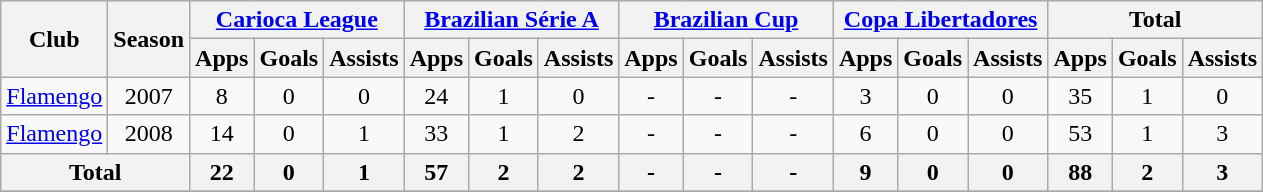<table class="wikitable" style="text-align: center;">
<tr>
<th rowspan="2">Club</th>
<th rowspan="2">Season</th>
<th colspan="3"><a href='#'>Carioca League</a></th>
<th colspan="3"><a href='#'>Brazilian Série A</a></th>
<th colspan="3"><a href='#'>Brazilian Cup</a></th>
<th colspan="3"><a href='#'>Copa Libertadores</a></th>
<th colspan="3">Total</th>
</tr>
<tr>
<th>Apps</th>
<th>Goals</th>
<th>Assists</th>
<th>Apps</th>
<th>Goals</th>
<th>Assists</th>
<th>Apps</th>
<th>Goals</th>
<th>Assists</th>
<th>Apps</th>
<th>Goals</th>
<th>Assists</th>
<th>Apps</th>
<th>Goals</th>
<th>Assists</th>
</tr>
<tr>
<td rowspan="1" valign="top"><a href='#'>Flamengo</a></td>
<td>2007</td>
<td>8</td>
<td>0</td>
<td>0</td>
<td>24</td>
<td>1</td>
<td>0</td>
<td>-</td>
<td>-</td>
<td>-</td>
<td>3</td>
<td>0</td>
<td>0</td>
<td>35</td>
<td>1</td>
<td>0</td>
</tr>
<tr>
<td rowspan="1" valign="top"><a href='#'>Flamengo</a></td>
<td>2008</td>
<td>14</td>
<td>0</td>
<td>1</td>
<td>33</td>
<td>1</td>
<td>2</td>
<td>-</td>
<td>-</td>
<td>-</td>
<td>6</td>
<td>0</td>
<td>0</td>
<td>53</td>
<td>1</td>
<td>3</td>
</tr>
<tr>
<th colspan="2"><strong>Total</strong></th>
<th>22</th>
<th>0</th>
<th>1</th>
<th>57</th>
<th>2</th>
<th>2</th>
<th>-</th>
<th>-</th>
<th>-</th>
<th>9</th>
<th>0</th>
<th>0</th>
<th>88</th>
<th>2</th>
<th>3</th>
</tr>
<tr>
</tr>
</table>
